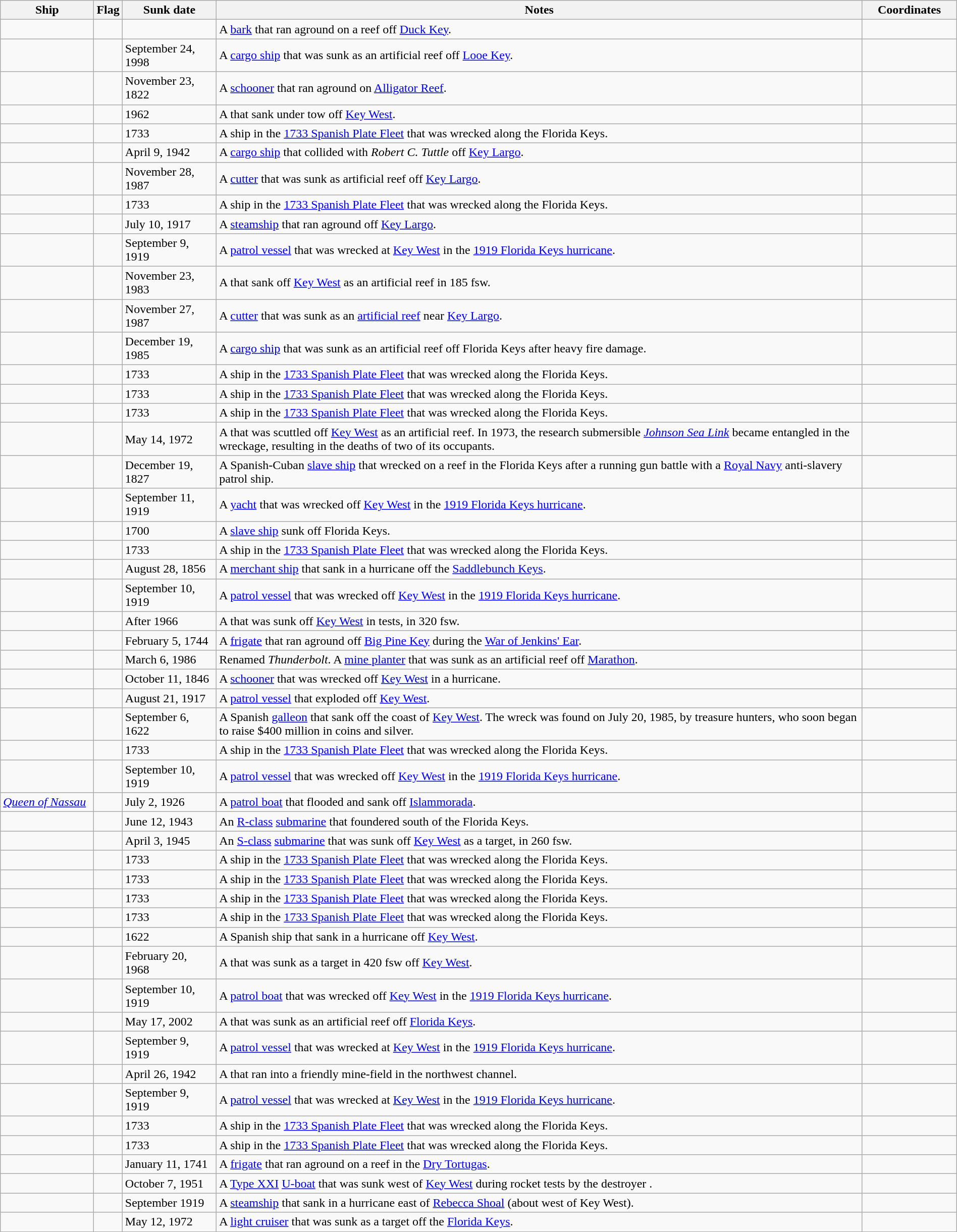<table class=wikitable | style = "width:100%">
<tr>
<th style="width:10%">Ship</th>
<th>Flag</th>
<th style="width:10%">Sunk date</th>
<th style="width:70%">Notes</th>
<th style="width:10%">Coordinates</th>
</tr>
<tr>
<td></td>
<td></td>
<td></td>
<td>A <a href='#'>bark</a> that ran aground on a reef off <a href='#'>Duck Key</a>.</td>
<td></td>
</tr>
<tr>
<td></td>
<td></td>
<td>September 24, 1998</td>
<td>A <a href='#'>cargo ship</a> that was sunk as an artificial reef off <a href='#'>Looe Key</a>.</td>
<td></td>
</tr>
<tr>
<td></td>
<td></td>
<td>November 23, 1822</td>
<td>A <a href='#'>schooner</a> that ran aground on <a href='#'>Alligator Reef</a>.</td>
<td></td>
</tr>
<tr>
<td></td>
<td></td>
<td>1962</td>
<td>A  that sank under tow off <a href='#'>Key West</a>.</td>
<td></td>
</tr>
<tr>
<td></td>
<td></td>
<td>1733</td>
<td>A ship in the <a href='#'>1733 Spanish Plate Fleet</a> that was wrecked along the Florida Keys.</td>
<td></td>
</tr>
<tr>
<td></td>
<td></td>
<td>April 9, 1942</td>
<td>A <a href='#'>cargo ship</a> that collided with <em>Robert C. Tuttle</em> off <a href='#'>Key Largo</a>.</td>
<td></td>
</tr>
<tr>
<td></td>
<td></td>
<td>November 28, 1987</td>
<td>A  <a href='#'>cutter</a> that was sunk as artificial reef off <a href='#'>Key Largo</a>.</td>
<td></td>
</tr>
<tr>
<td></td>
<td></td>
<td>1733</td>
<td>A ship in the <a href='#'>1733 Spanish Plate Fleet</a> that was wrecked along the Florida Keys.</td>
<td></td>
</tr>
<tr>
<td></td>
<td></td>
<td>July 10, 1917</td>
<td>A <a href='#'>steamship</a> that ran aground off <a href='#'>Key Largo</a>.</td>
<td></td>
</tr>
<tr>
<td></td>
<td></td>
<td>September 9, 1919</td>
<td>A <a href='#'>patrol vessel</a> that was wrecked at <a href='#'>Key West</a> in the <a href='#'>1919 Florida Keys hurricane</a>.</td>
<td></td>
</tr>
<tr>
<td></td>
<td></td>
<td>November 23, 1983</td>
<td>A  that sank off <a href='#'>Key West</a> as an artificial reef in 185 fsw.</td>
<td></td>
</tr>
<tr>
<td></td>
<td></td>
<td>November 27, 1987</td>
<td>A  <a href='#'>cutter</a> that was sunk as an <a href='#'>artificial reef</a> near <a href='#'>Key Largo</a>.</td>
<td></td>
</tr>
<tr>
<td></td>
<td></td>
<td>December 19, 1985</td>
<td>A <a href='#'>cargo ship</a> that was sunk as an artificial reef off Florida Keys after heavy fire damage.</td>
<td></td>
</tr>
<tr>
<td></td>
<td></td>
<td>1733</td>
<td>A ship in the <a href='#'>1733 Spanish Plate Fleet</a> that was wrecked along the Florida Keys.</td>
<td></td>
</tr>
<tr>
<td></td>
<td></td>
<td>1733</td>
<td>A ship in the <a href='#'>1733 Spanish Plate Fleet</a> that was wrecked along the Florida Keys.</td>
<td></td>
</tr>
<tr>
<td></td>
<td></td>
<td>1733</td>
<td>A ship in the <a href='#'>1733 Spanish Plate Fleet</a> that was wrecked along the Florida Keys.</td>
<td></td>
</tr>
<tr>
<td></td>
<td></td>
<td>May 14, 1972</td>
<td>A  that was scuttled off <a href='#'>Key West</a> as an artificial reef. In 1973, the research submersible <em><a href='#'>Johnson Sea Link</a></em> became entangled in the wreckage, resulting in the deaths of two of its occupants.</td>
<td></td>
</tr>
<tr>
<td></td>
<td></td>
<td>December 19, 1827</td>
<td>A Spanish-Cuban <a href='#'>slave ship</a> that wrecked on a reef in the Florida Keys after a running gun battle with a <a href='#'>Royal Navy</a> anti-slavery patrol ship.</td>
<td></td>
</tr>
<tr>
<td></td>
<td></td>
<td>September 11, 1919</td>
<td>A <a href='#'>yacht</a> that was wrecked off <a href='#'>Key West</a> in the <a href='#'>1919 Florida Keys hurricane</a>.</td>
<td></td>
</tr>
<tr>
<td></td>
<td></td>
<td>1700</td>
<td>A <a href='#'>slave ship</a> sunk off Florida Keys.</td>
<td></td>
</tr>
<tr>
<td></td>
<td></td>
<td>1733</td>
<td>A ship in the <a href='#'>1733 Spanish Plate Fleet</a> that was wrecked along the Florida Keys.</td>
<td></td>
</tr>
<tr>
<td></td>
<td></td>
<td>August 28, 1856</td>
<td>A <a href='#'>merchant ship</a> that sank in a hurricane off the <a href='#'>Saddlebunch Keys</a>.</td>
<td></td>
</tr>
<tr>
<td></td>
<td></td>
<td>September 10, 1919</td>
<td>A <a href='#'>patrol vessel</a> that was wrecked off <a href='#'>Key West</a> in the <a href='#'>1919 Florida Keys hurricane</a>.</td>
<td></td>
</tr>
<tr>
<td></td>
<td></td>
<td>After 1966</td>
<td>A  that was sunk off <a href='#'>Key West</a> in tests, in 320 fsw.</td>
<td></td>
</tr>
<tr>
<td></td>
<td></td>
<td>February 5, 1744</td>
<td>A <a href='#'>frigate</a> that ran aground off <a href='#'>Big Pine Key</a> during the <a href='#'>War of Jenkins' Ear</a>.</td>
<td></td>
</tr>
<tr>
<td></td>
<td></td>
<td>March 6, 1986</td>
<td>Renamed <em>Thunderbolt</em>. A <a href='#'>mine planter</a> that was sunk as an artificial reef off <a href='#'>Marathon</a>.</td>
<td></td>
</tr>
<tr>
<td></td>
<td></td>
<td>October 11, 1846</td>
<td>A <a href='#'>schooner</a> that was wrecked off <a href='#'>Key West</a> in a hurricane.</td>
<td></td>
</tr>
<tr>
<td></td>
<td></td>
<td>August 21, 1917</td>
<td>A <a href='#'>patrol vessel</a> that exploded off <a href='#'>Key West</a>.</td>
<td></td>
</tr>
<tr>
<td></td>
<td></td>
<td>September 6, 1622</td>
<td>A Spanish <a href='#'>galleon</a> that sank  off the coast of <a href='#'>Key West</a>. The wreck was found on July 20, 1985, by treasure hunters, who soon began to raise $400 million in coins and silver.</td>
<td></td>
</tr>
<tr>
<td></td>
<td></td>
<td>1733</td>
<td>A ship in the <a href='#'>1733 Spanish Plate Fleet</a> that was wrecked along the Florida Keys.</td>
<td></td>
</tr>
<tr>
<td></td>
<td></td>
<td>September 10, 1919</td>
<td>A <a href='#'>patrol vessel</a> that was wrecked off <a href='#'>Key West</a> in the <a href='#'>1919 Florida Keys hurricane</a>.</td>
<td></td>
</tr>
<tr>
<td><em><a href='#'>Queen of Nassau</a></em></td>
<td></td>
<td>July 2, 1926</td>
<td>A <a href='#'>patrol boat</a> that flooded and sank off <a href='#'>Islammorada</a>.</td>
<td></td>
</tr>
<tr>
<td></td>
<td></td>
<td>June 12, 1943</td>
<td>An <a href='#'>R-class</a> <a href='#'>submarine</a> that foundered south of the Florida Keys.</td>
<td></td>
</tr>
<tr>
<td></td>
<td></td>
<td>April 3, 1945</td>
<td>An <a href='#'>S-class</a> <a href='#'>submarine</a> that was sunk off <a href='#'>Key West</a> as a target, in 260 fsw.</td>
<td></td>
</tr>
<tr>
<td></td>
<td></td>
<td>1733</td>
<td>A ship in the <a href='#'>1733 Spanish Plate Fleet</a> that was wrecked along the Florida Keys.</td>
<td></td>
</tr>
<tr>
<td></td>
<td></td>
<td>1733</td>
<td>A ship in the <a href='#'>1733 Spanish Plate Fleet</a> that was wrecked along the Florida Keys.</td>
<td></td>
</tr>
<tr>
<td></td>
<td></td>
<td>1733</td>
<td>A ship in the <a href='#'>1733 Spanish Plate Fleet</a> that was wrecked along the Florida Keys.</td>
<td></td>
</tr>
<tr>
<td></td>
<td></td>
<td>1733</td>
<td>A ship in the <a href='#'>1733 Spanish Plate Fleet</a> that was wrecked along the Florida Keys.</td>
<td></td>
</tr>
<tr>
<td></td>
<td></td>
<td>1622</td>
<td>A Spanish ship that sank in a hurricane off <a href='#'>Key West</a>.</td>
<td></td>
</tr>
<tr>
<td></td>
<td></td>
<td>February 20, 1968</td>
<td>A  that was sunk as a target in 420 fsw off <a href='#'>Key West</a>.</td>
<td></td>
</tr>
<tr>
<td></td>
<td></td>
<td>September 10, 1919</td>
<td>A <a href='#'>patrol boat</a> that was wrecked off <a href='#'>Key West</a> in the <a href='#'>1919 Florida Keys hurricane</a>.</td>
<td></td>
</tr>
<tr>
<td></td>
<td></td>
<td>May 17, 2002</td>
<td>A  that was sunk as an artificial reef off <a href='#'>Florida Keys</a>.</td>
<td></td>
</tr>
<tr>
<td></td>
<td></td>
<td>September 9, 1919</td>
<td>A <a href='#'>patrol vessel</a> that was wrecked at <a href='#'>Key West</a> in the <a href='#'>1919 Florida Keys hurricane</a>.</td>
<td></td>
</tr>
<tr>
<td></td>
<td></td>
<td>April 26, 1942</td>
<td>A  that ran into a friendly mine-field in the northwest channel.</td>
<td></td>
</tr>
<tr>
<td></td>
<td></td>
<td>September 9, 1919</td>
<td>A <a href='#'>patrol vessel</a> that was wrecked at <a href='#'>Key West</a> in the <a href='#'>1919 Florida Keys hurricane</a>.</td>
<td></td>
</tr>
<tr>
<td></td>
<td></td>
<td>1733</td>
<td>A ship in the <a href='#'>1733 Spanish Plate Fleet</a> that was wrecked along the Florida Keys.</td>
<td></td>
</tr>
<tr>
<td></td>
<td></td>
<td>1733</td>
<td>A ship in the <a href='#'>1733 Spanish Plate Fleet</a> that was wrecked along the Florida Keys.</td>
<td></td>
</tr>
<tr>
<td></td>
<td></td>
<td>January 11, 1741</td>
<td>A <a href='#'>frigate</a> that ran aground on a reef in the <a href='#'>Dry Tortugas</a>.</td>
<td></td>
</tr>
<tr>
<td></td>
<td></td>
<td>October 7, 1951</td>
<td>A <a href='#'>Type XXI</a> <a href='#'>U-boat</a> that was sunk west of <a href='#'>Key West</a> during rocket tests by the destroyer .</td>
<td></td>
</tr>
<tr>
<td></td>
<td></td>
<td>September 1919</td>
<td>A <a href='#'>steamship</a> that sank in a hurricane  east of <a href='#'>Rebecca Shoal</a> (about  west of Key West).</td>
<td></td>
</tr>
<tr>
<td></td>
<td></td>
<td>May 12, 1972</td>
<td>A  <a href='#'>light cruiser</a> that was sunk as a target off the <a href='#'>Florida Keys</a>.</td>
<td></td>
</tr>
</table>
